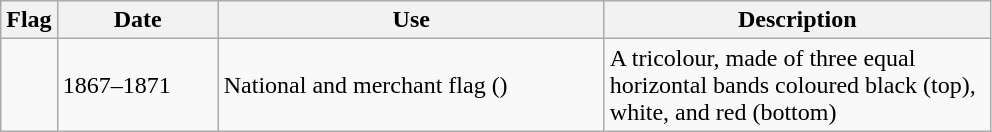<table class="wikitable">
<tr>
<th>Flag</th>
<th style="width:100px">Date</th>
<th style="width:250px">Use</th>
<th style="width:250px">Description</th>
</tr>
<tr>
<td></td>
<td>1867–1871</td>
<td>National and merchant flag ()</td>
<td>A tricolour, made of three equal horizontal bands coloured black (top), white, and red (bottom)</td>
</tr>
</table>
